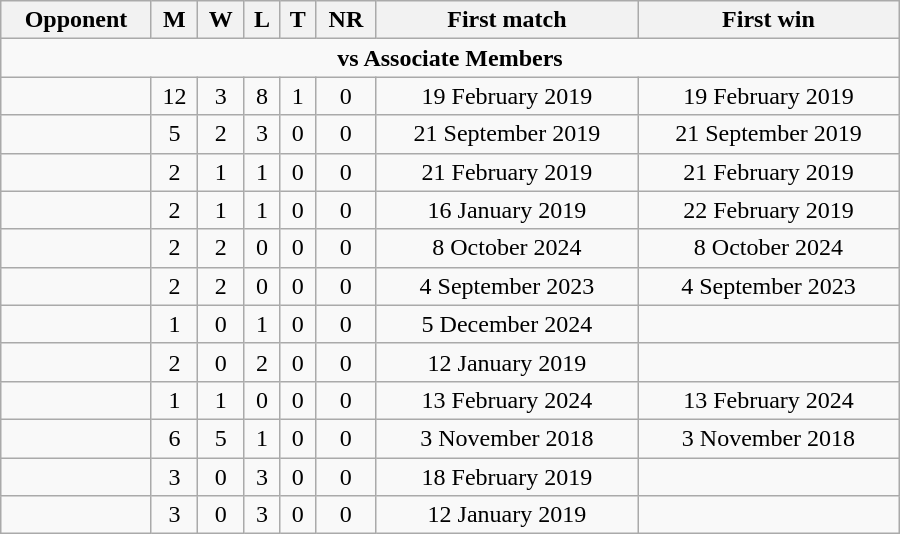<table class="wikitable" style="text-align: center; width: 600px;">
<tr>
<th>Opponent</th>
<th>M</th>
<th>W</th>
<th>L</th>
<th>T</th>
<th>NR</th>
<th>First match</th>
<th>First win</th>
</tr>
<tr>
<td colspan="8" style="text-align:center;"><strong>vs Associate Members</strong></td>
</tr>
<tr>
<td align=left></td>
<td>12</td>
<td>3</td>
<td>8</td>
<td>1</td>
<td>0</td>
<td>19 February 2019</td>
<td>19 February 2019</td>
</tr>
<tr>
<td align=left></td>
<td>5</td>
<td>2</td>
<td>3</td>
<td>0</td>
<td>0</td>
<td>21 September 2019</td>
<td>21 September 2019</td>
</tr>
<tr>
<td align=left></td>
<td>2</td>
<td>1</td>
<td>1</td>
<td>0</td>
<td>0</td>
<td>21 February 2019</td>
<td>21 February 2019</td>
</tr>
<tr>
<td align=left></td>
<td>2</td>
<td>1</td>
<td>1</td>
<td>0</td>
<td>0</td>
<td>16 January 2019</td>
<td>22 February 2019</td>
</tr>
<tr>
<td align=left></td>
<td>2</td>
<td>2</td>
<td>0</td>
<td>0</td>
<td>0</td>
<td>8 October 2024</td>
<td>8 October 2024</td>
</tr>
<tr>
<td align=left></td>
<td>2</td>
<td>2</td>
<td>0</td>
<td>0</td>
<td>0</td>
<td>4 September 2023</td>
<td>4 September 2023</td>
</tr>
<tr>
<td align=left></td>
<td>1</td>
<td>0</td>
<td>1</td>
<td>0</td>
<td>0</td>
<td>5 December 2024</td>
<td></td>
</tr>
<tr>
<td align=left></td>
<td>2</td>
<td>0</td>
<td>2</td>
<td>0</td>
<td>0</td>
<td>12 January 2019</td>
<td></td>
</tr>
<tr>
<td align=left></td>
<td>1</td>
<td>1</td>
<td>0</td>
<td>0</td>
<td>0</td>
<td>13 February 2024</td>
<td>13 February 2024</td>
</tr>
<tr>
<td align=left></td>
<td>6</td>
<td>5</td>
<td>1</td>
<td>0</td>
<td>0</td>
<td>3 November 2018</td>
<td>3 November 2018</td>
</tr>
<tr>
<td align=left></td>
<td>3</td>
<td>0</td>
<td>3</td>
<td>0</td>
<td>0</td>
<td>18 February 2019</td>
<td></td>
</tr>
<tr>
<td align=left></td>
<td>3</td>
<td>0</td>
<td>3</td>
<td>0</td>
<td>0</td>
<td>12 January 2019</td>
<td></td>
</tr>
</table>
